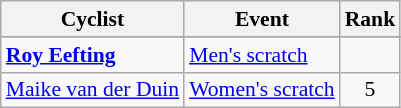<table class="wikitable" style="font-size:90%">
<tr>
<th rowspan=1>Cyclist</th>
<th rowspan=1>Event</th>
<th>Rank</th>
</tr>
<tr style="font-size:95%">
</tr>
<tr align=center>
<td align=left><strong><a href='#'>Roy Eefting</a></strong></td>
<td align=left><a href='#'>Men's scratch</a></td>
<td></td>
</tr>
<tr align=center>
<td align=left><a href='#'>Maike van der Duin</a></td>
<td align=left><a href='#'>Women's scratch</a></td>
<td>5</td>
</tr>
</table>
